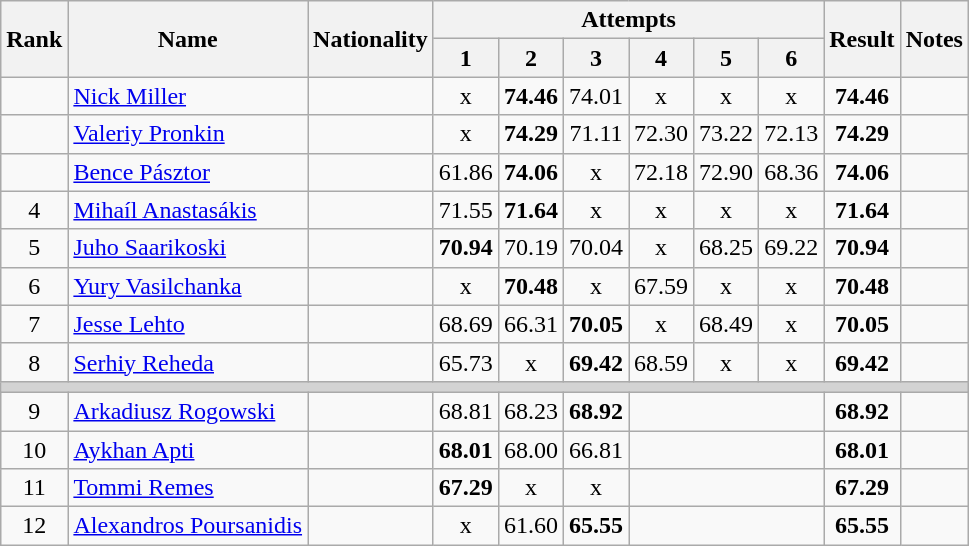<table class="wikitable sortable" style="text-align:center">
<tr>
<th rowspan=2>Rank</th>
<th rowspan=2>Name</th>
<th rowspan=2>Nationality</th>
<th colspan=6>Attempts</th>
<th rowspan=2>Result</th>
<th rowspan=2>Notes</th>
</tr>
<tr>
<th>1</th>
<th>2</th>
<th>3</th>
<th>4</th>
<th>5</th>
<th>6</th>
</tr>
<tr>
<td></td>
<td align=left><a href='#'>Nick Miller</a></td>
<td align=left></td>
<td>x</td>
<td><strong>74.46</strong></td>
<td>74.01</td>
<td>x</td>
<td>x</td>
<td>x</td>
<td><strong>74.46</strong></td>
<td></td>
</tr>
<tr>
<td></td>
<td align=left><a href='#'>Valeriy Pronkin</a></td>
<td align=left></td>
<td>x</td>
<td><strong>74.29</strong></td>
<td>71.11</td>
<td>72.30</td>
<td>73.22</td>
<td>72.13</td>
<td><strong>74.29</strong></td>
<td></td>
</tr>
<tr>
<td></td>
<td align=left><a href='#'>Bence Pásztor</a></td>
<td align=left></td>
<td>61.86</td>
<td><strong>74.06</strong></td>
<td>x</td>
<td>72.18</td>
<td>72.90</td>
<td>68.36</td>
<td><strong>74.06</strong></td>
<td></td>
</tr>
<tr>
<td>4</td>
<td align=left><a href='#'>Mihaíl Anastasákis</a></td>
<td align=left></td>
<td>71.55</td>
<td><strong>71.64</strong></td>
<td>x</td>
<td>x</td>
<td>x</td>
<td>x</td>
<td><strong>71.64</strong></td>
<td></td>
</tr>
<tr>
<td>5</td>
<td align=left><a href='#'>Juho Saarikoski</a></td>
<td align=left></td>
<td><strong>70.94</strong></td>
<td>70.19</td>
<td>70.04</td>
<td>x</td>
<td>68.25</td>
<td>69.22</td>
<td><strong>70.94</strong></td>
<td></td>
</tr>
<tr>
<td>6</td>
<td align=left><a href='#'>Yury Vasilchanka</a></td>
<td align=left></td>
<td>x</td>
<td><strong>70.48</strong></td>
<td>x</td>
<td>67.59</td>
<td>x</td>
<td>x</td>
<td><strong>70.48</strong></td>
<td></td>
</tr>
<tr>
<td>7</td>
<td align=left><a href='#'>Jesse Lehto</a></td>
<td align=left></td>
<td>68.69</td>
<td>66.31</td>
<td><strong>70.05</strong></td>
<td>x</td>
<td>68.49</td>
<td>x</td>
<td><strong>70.05</strong></td>
<td></td>
</tr>
<tr>
<td>8</td>
<td align=left><a href='#'>Serhiy Reheda</a></td>
<td align=left></td>
<td>65.73</td>
<td>x</td>
<td><strong>69.42</strong></td>
<td>68.59</td>
<td>x</td>
<td>x</td>
<td><strong>69.42</strong></td>
<td></td>
</tr>
<tr>
<td colspan=11 bgcolor=lightgray></td>
</tr>
<tr>
<td>9</td>
<td align=left><a href='#'>Arkadiusz Rogowski</a></td>
<td align=left></td>
<td>68.81</td>
<td>68.23</td>
<td><strong>68.92</strong></td>
<td colspan=3></td>
<td><strong>68.92</strong></td>
<td></td>
</tr>
<tr>
<td>10</td>
<td align=left><a href='#'>Aykhan Apti</a></td>
<td align=left></td>
<td><strong>68.01</strong></td>
<td>68.00</td>
<td>66.81</td>
<td colspan=3></td>
<td><strong>68.01</strong></td>
<td></td>
</tr>
<tr>
<td>11</td>
<td align=left><a href='#'>Tommi Remes</a></td>
<td align=left></td>
<td><strong>67.29</strong></td>
<td>x</td>
<td>x</td>
<td colspan=3></td>
<td><strong>67.29</strong></td>
<td></td>
</tr>
<tr>
<td>12</td>
<td align=left><a href='#'>Alexandros Poursanidis</a></td>
<td align=left></td>
<td>x</td>
<td>61.60</td>
<td><strong>65.55</strong></td>
<td colspan=3></td>
<td><strong>65.55</strong></td>
<td></td>
</tr>
</table>
